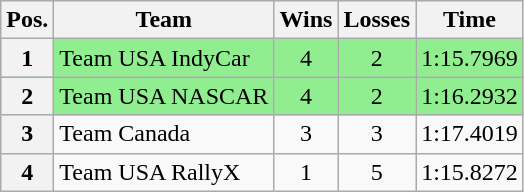<table class="wikitable">
<tr>
<th>Pos.</th>
<th>Team</th>
<th>Wins</th>
<th>Losses</th>
<th>Time</th>
</tr>
<tr style="background:lightgreen;">
<th>1</th>
<td> Team USA IndyCar</td>
<td style="text-align:center;">4</td>
<td style="text-align:center;">2</td>
<td style="text-align:center;">1:15.7969</td>
</tr>
<tr style="background:lightgreen;">
<th>2</th>
<td> Team USA NASCAR</td>
<td style="text-align:center;">4</td>
<td style="text-align:center;">2</td>
<td style="text-align:center;">1:16.2932</td>
</tr>
<tr>
<th>3</th>
<td> Team Canada</td>
<td style="text-align:center;">3</td>
<td style="text-align:center;">3</td>
<td style="text-align:center;">1:17.4019</td>
</tr>
<tr>
<th>4</th>
<td> Team USA RallyX</td>
<td style="text-align:center;">1</td>
<td style="text-align:center;">5</td>
<td style="text-align:center;">1:15.8272</td>
</tr>
</table>
